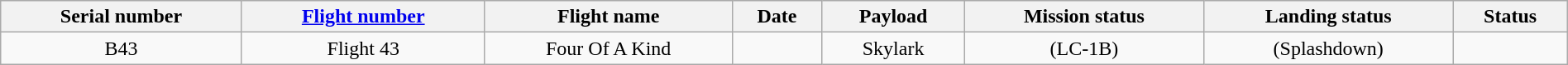<table class="wikitable sortable" style="text-align:center; width: 100%;">
<tr>
<th>Serial number</th>
<th data-sort-type="text"><a href='#'>Flight number</a></th>
<th>Flight name</th>
<th>Date</th>
<th>Payload</th>
<th>Mission status</th>
<th>Landing status</th>
<th>Status</th>
</tr>
<tr>
<td>B43</td>
<td>Flight 43</td>
<td>Four Of A Kind</td>
<td></td>
<td>Skylark</td>
<td> (LC-1B)</td>
<td> (Splashdown)</td>
<td></td>
</tr>
</table>
